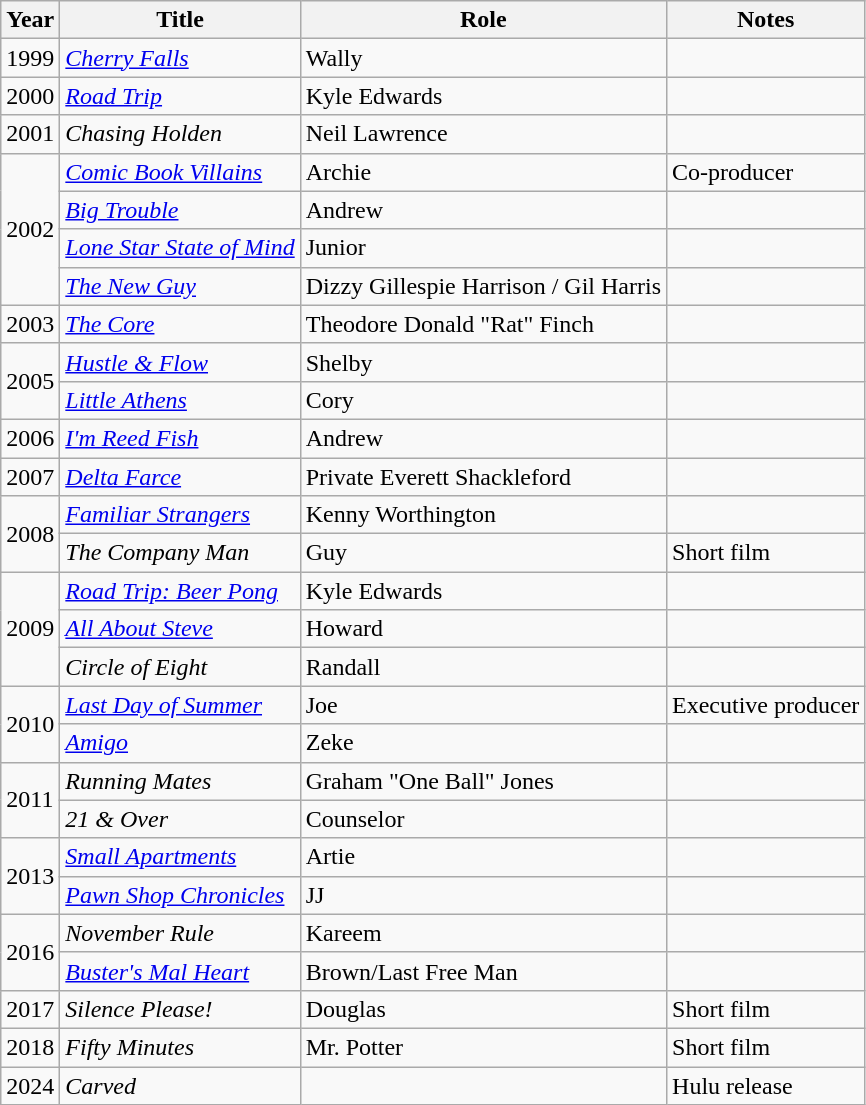<table class="wikitable sortable">
<tr>
<th>Year</th>
<th>Title</th>
<th>Role</th>
<th>Notes</th>
</tr>
<tr>
<td>1999</td>
<td><em><a href='#'>Cherry Falls</a></em></td>
<td>Wally</td>
<td></td>
</tr>
<tr>
<td>2000</td>
<td><em><a href='#'>Road Trip</a></em></td>
<td>Kyle Edwards</td>
<td></td>
</tr>
<tr>
<td>2001</td>
<td><em>Chasing Holden</em></td>
<td>Neil Lawrence</td>
<td></td>
</tr>
<tr>
<td rowspan="4">2002</td>
<td><em><a href='#'>Comic Book Villains</a></em></td>
<td>Archie</td>
<td>Co-producer</td>
</tr>
<tr>
<td><em><a href='#'>Big Trouble</a></em></td>
<td>Andrew</td>
<td></td>
</tr>
<tr>
<td><em><a href='#'>Lone Star State of Mind</a></em></td>
<td>Junior</td>
<td></td>
</tr>
<tr>
<td><em><a href='#'>The New Guy</a></em></td>
<td>Dizzy Gillespie Harrison / Gil Harris</td>
<td></td>
</tr>
<tr>
<td>2003</td>
<td><em><a href='#'>The Core</a></em></td>
<td>Theodore Donald "Rat" Finch</td>
<td></td>
</tr>
<tr>
<td rowspan="2">2005</td>
<td><em><a href='#'>Hustle & Flow</a></em></td>
<td>Shelby</td>
<td></td>
</tr>
<tr>
<td><em><a href='#'>Little Athens</a></em></td>
<td>Cory</td>
<td></td>
</tr>
<tr>
<td>2006</td>
<td><em><a href='#'>I'm Reed Fish</a></em></td>
<td>Andrew</td>
<td></td>
</tr>
<tr>
<td>2007</td>
<td><em><a href='#'>Delta Farce</a></em></td>
<td>Private Everett Shackleford</td>
<td></td>
</tr>
<tr>
<td rowspan="2">2008</td>
<td><em><a href='#'>Familiar Strangers</a></em></td>
<td>Kenny Worthington</td>
<td></td>
</tr>
<tr>
<td><em>The Company Man</em></td>
<td>Guy</td>
<td>Short film</td>
</tr>
<tr>
<td rowspan="3">2009</td>
<td><em><a href='#'>Road Trip: Beer Pong</a></em></td>
<td>Kyle Edwards</td>
<td></td>
</tr>
<tr>
<td><em><a href='#'>All About Steve</a></em></td>
<td>Howard</td>
<td></td>
</tr>
<tr>
<td><em>Circle of Eight</em></td>
<td>Randall</td>
<td></td>
</tr>
<tr>
<td rowspan="2">2010</td>
<td><em><a href='#'>Last Day of Summer</a></em></td>
<td>Joe</td>
<td>Executive producer</td>
</tr>
<tr>
<td><em><a href='#'>Amigo</a></em></td>
<td>Zeke</td>
<td></td>
</tr>
<tr>
<td rowspan="2">2011</td>
<td><em>Running Mates</em></td>
<td>Graham "One Ball" Jones</td>
<td></td>
</tr>
<tr>
<td><em>21 & Over</em></td>
<td>Counselor</td>
<td></td>
</tr>
<tr>
<td rowspan="2">2013</td>
<td><em><a href='#'>Small Apartments</a></em></td>
<td>Artie</td>
<td></td>
</tr>
<tr>
<td><em><a href='#'>Pawn Shop Chronicles</a></em></td>
<td>JJ</td>
<td></td>
</tr>
<tr>
<td rowspan="2">2016</td>
<td><em>November Rule</em></td>
<td>Kareem</td>
<td></td>
</tr>
<tr>
<td><em><a href='#'>Buster's Mal Heart</a></em></td>
<td>Brown/Last Free Man</td>
<td></td>
</tr>
<tr>
<td>2017</td>
<td><em>Silence Please!</em></td>
<td>Douglas</td>
<td>Short film</td>
</tr>
<tr>
<td>2018</td>
<td><em>Fifty Minutes</em></td>
<td>Mr. Potter</td>
<td>Short film</td>
</tr>
<tr>
<td>2024</td>
<td><em>Carved</em></td>
<td></td>
<td>Hulu release</td>
</tr>
</table>
